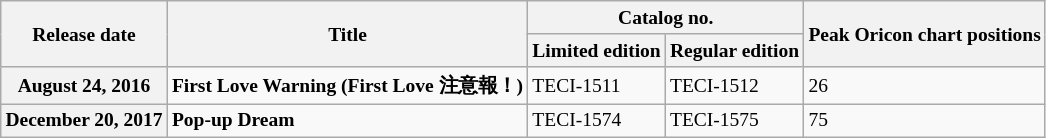<table class="wikitable" style="font-size: small; margin-bottom: 10px;">
<tr>
<th rowspan="2">Release date</th>
<th rowspan="2">Title</th>
<th colspan="2">Catalog no.</th>
<th rowspan="2">Peak Oricon chart positions</th>
</tr>
<tr>
<th>Limited edition</th>
<th>Regular edition</th>
</tr>
<tr>
<th>August 24, 2016</th>
<td><strong>First Love Warning (First Love 注意報！)</strong></td>
<td>TECI-1511</td>
<td>TECI-1512</td>
<td>26</td>
</tr>
<tr>
<th>December 20, 2017</th>
<td><strong>Pop-up Dream</strong></td>
<td>TECI-1574</td>
<td>TECI-1575</td>
<td>75</td>
</tr>
</table>
